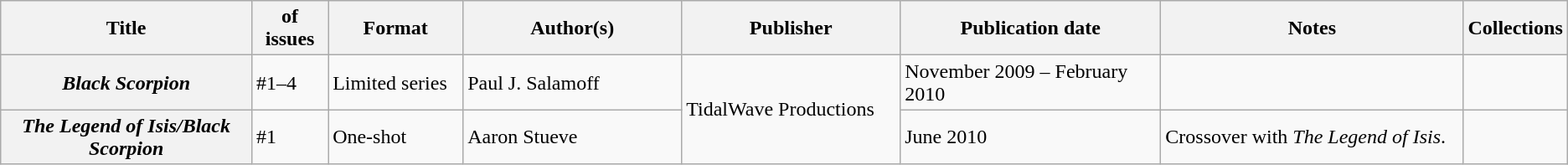<table class="wikitable">
<tr>
<th>Title</th>
<th style="width:40pt"> of issues</th>
<th style="width:75pt">Format</th>
<th style="width:125pt">Author(s)</th>
<th style="width:125pt">Publisher</th>
<th style="width:150pt">Publication date</th>
<th style="width:175pt">Notes</th>
<th>Collections</th>
</tr>
<tr>
<th><em>Black Scorpion</em></th>
<td>#1–4</td>
<td>Limited series</td>
<td>Paul J. Salamoff</td>
<td rowspan="2">TidalWave Productions</td>
<td>November 2009 – February 2010</td>
<td></td>
<td></td>
</tr>
<tr>
<th><em>The Legend of Isis/Black Scorpion</em></th>
<td>#1</td>
<td>One-shot</td>
<td>Aaron Stueve</td>
<td>June 2010</td>
<td>Crossover with <em>The Legend of Isis</em>.</td>
<td></td>
</tr>
</table>
